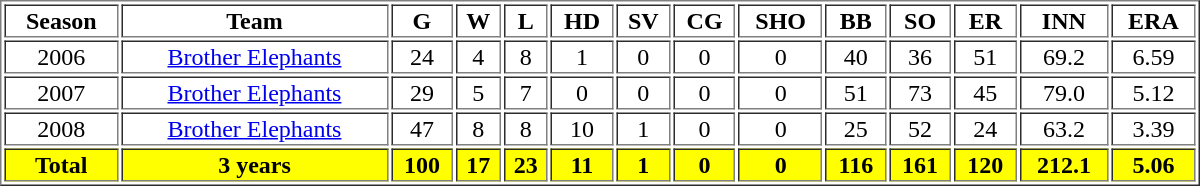<table border=1 width="800px">
<tr align=middle>
<th>Season</th>
<th>Team</th>
<th>G</th>
<th>W</th>
<th>L</th>
<th>HD</th>
<th>SV</th>
<th>CG</th>
<th>SHO</th>
<th>BB</th>
<th>SO</th>
<th>ER</th>
<th>INN</th>
<th>ERA</th>
</tr>
<tr align=middle>
<td>2006</td>
<td><a href='#'>Brother Elephants</a></td>
<td>24</td>
<td>4</td>
<td>8</td>
<td>1</td>
<td>0</td>
<td>0</td>
<td>0</td>
<td>40</td>
<td>36</td>
<td>51</td>
<td>69.2</td>
<td>6.59</td>
</tr>
<tr align=middle>
<td>2007</td>
<td><a href='#'>Brother Elephants</a></td>
<td>29</td>
<td>5</td>
<td>7</td>
<td>0</td>
<td>0</td>
<td>0</td>
<td>0</td>
<td>51</td>
<td>73</td>
<td>45</td>
<td>79.0</td>
<td>5.12</td>
</tr>
<tr align=middle>
<td>2008</td>
<td><a href='#'>Brother Elephants</a></td>
<td>47</td>
<td>8</td>
<td>8</td>
<td>10</td>
<td>1</td>
<td>0</td>
<td>0</td>
<td>25</td>
<td>52</td>
<td>24</td>
<td>63.2</td>
<td>3.39</td>
</tr>
<tr align=middle style="color:black; background-color:yellow">
<th>Total</th>
<th>3 years</th>
<th>100</th>
<th>17</th>
<th>23</th>
<th>11</th>
<th>1</th>
<th>0</th>
<th>0</th>
<th>116</th>
<th>161</th>
<th>120</th>
<th>212.1</th>
<th>5.06</th>
</tr>
</table>
